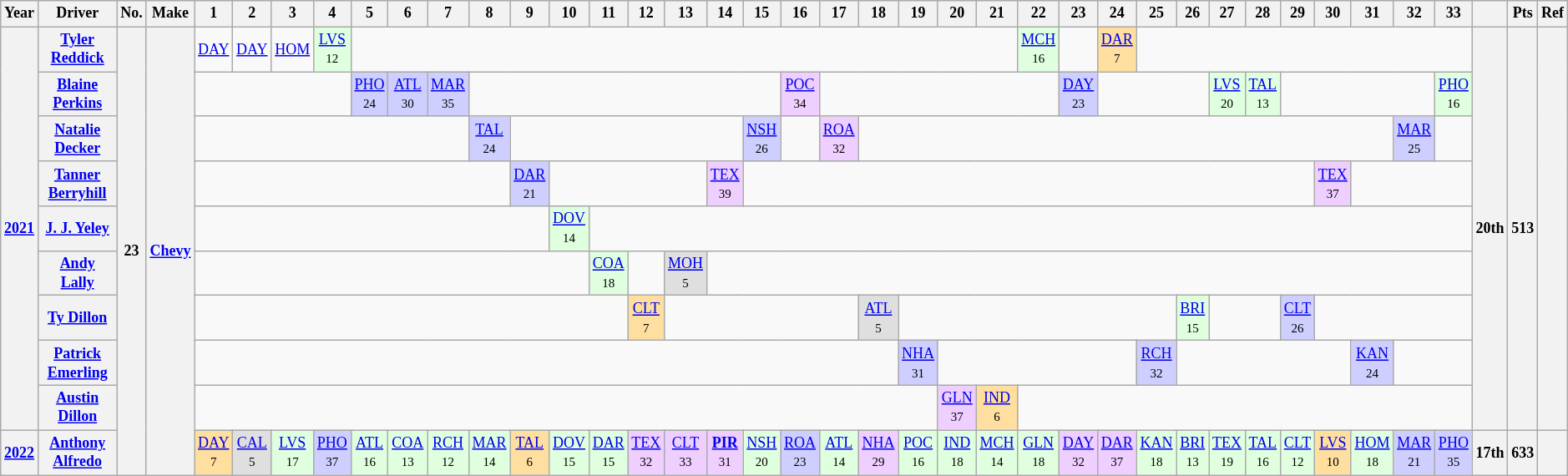<table class="wikitable" style="text-align:center; font-size:75%">
<tr>
<th>Year</th>
<th>Driver</th>
<th>No.</th>
<th>Make</th>
<th>1</th>
<th>2</th>
<th>3</th>
<th>4</th>
<th>5</th>
<th>6</th>
<th>7</th>
<th>8</th>
<th>9</th>
<th>10</th>
<th>11</th>
<th>12</th>
<th>13</th>
<th>14</th>
<th>15</th>
<th>16</th>
<th>17</th>
<th>18</th>
<th>19</th>
<th>20</th>
<th>21</th>
<th>22</th>
<th>23</th>
<th>24</th>
<th>25</th>
<th>26</th>
<th>27</th>
<th>28</th>
<th>29</th>
<th>30</th>
<th>31</th>
<th>32</th>
<th>33</th>
<th></th>
<th>Pts</th>
<th>Ref</th>
</tr>
<tr>
<th Rowspan=9><a href='#'>2021</a></th>
<th><a href='#'>Tyler Reddick</a></th>
<th Rowspan=10>23</th>
<th Rowspan=10><a href='#'>Chevy</a></th>
<td><a href='#'>DAY</a></td>
<td><a href='#'>DAY</a></td>
<td><a href='#'>HOM</a></td>
<td style="background:#DFFFDF;"><a href='#'>LVS</a><br><small>12</small></td>
<td colspan=17></td>
<td style="background:#DFFFDF;"><a href='#'>MCH</a><br><small>16</small></td>
<td colspan=1></td>
<td style="background:#FFDF9F;"><a href='#'>DAR</a><br><small>7</small></td>
<td colspan=9></td>
<th Rowspan=9>20th</th>
<th Rowspan=9>513</th>
<th Rowspan=9></th>
</tr>
<tr>
<th><a href='#'>Blaine Perkins</a></th>
<td colspan=4></td>
<td style="background:#CFCFFF;"><a href='#'>PHO</a><br><small>24</small></td>
<td style="background:#CFCFFF;"><a href='#'>ATL</a><br><small>30</small></td>
<td style="background:#CFCFFF;"><a href='#'>MAR</a><br><small>35</small></td>
<td colspan=8></td>
<td style="background:#EFCFFF;"><a href='#'>POC</a><br><small>34</small></td>
<td colspan=6></td>
<td style="background:#CFCFFF;"><a href='#'>DAY</a><br><small>23</small></td>
<td colspan=3></td>
<td style="background:#DFFFDF;"><a href='#'>LVS</a><br><small>20</small></td>
<td style="background:#DFFFDF;"><a href='#'>TAL</a><br><small>13</small></td>
<td colspan=4></td>
<td style="background:#DFFFDF;"><a href='#'>PHO</a><br><small>16</small></td>
</tr>
<tr>
<th><a href='#'>Natalie Decker</a></th>
<td colspan=7></td>
<td style="background:#CFCFFF;"><a href='#'>TAL</a><br><small>24</small></td>
<td colspan=6></td>
<td style="background:#CFCFFF;"><a href='#'>NSH</a><br><small>26</small></td>
<td colspan=1></td>
<td style="background:#EFCFFF;"><a href='#'>ROA</a><br><small>32</small></td>
<td colspan=14></td>
<td style="background:#CFCFFF;"><a href='#'>MAR</a><br><small>25</small></td>
<td colspan=1></td>
</tr>
<tr>
<th><a href='#'>Tanner Berryhill</a></th>
<td colspan=8></td>
<td style="background:#CFCFFF;"><a href='#'>DAR</a><br><small>21</small></td>
<td colspan=4></td>
<td style="background:#EFCFFF;"><a href='#'>TEX</a><br><small>39</small></td>
<td colspan=15></td>
<td style="background:#EFCFFF;"><a href='#'>TEX</a><br><small>37</small></td>
<td colspan=3></td>
</tr>
<tr>
<th><a href='#'>J. J. Yeley</a></th>
<td colspan=9></td>
<td style="background:#DFFFDF;"><a href='#'>DOV</a><br><small>14</small></td>
<td colspan=23></td>
</tr>
<tr>
<th><a href='#'>Andy Lally</a></th>
<td colspan=10></td>
<td style="background:#DFFFDF;"><a href='#'>COA</a><br><small>18</small></td>
<td colspan=1></td>
<td style="background:#DFDFDF;"><a href='#'>MOH</a><br><small>5</small></td>
<td colspan=20></td>
</tr>
<tr>
<th><a href='#'>Ty Dillon</a></th>
<td colspan=11></td>
<td style="background:#FFDF9F;"><a href='#'>CLT</a><br><small>7</small></td>
<td colspan=5></td>
<td style="background:#DFDFDF;"><a href='#'>ATL</a><br><small>5</small></td>
<td colspan=7></td>
<td style="background:#DFFFDF;"><a href='#'>BRI</a><br><small>15</small></td>
<td colspan=2></td>
<td style="background:#CFCFFF;"><a href='#'>CLT</a><br><small>26</small></td>
<td colspan=4></td>
</tr>
<tr>
<th><a href='#'>Patrick Emerling</a></th>
<td colspan=18></td>
<td style="background:#CFCFFF;"><a href='#'>NHA</a><br><small>31</small></td>
<td colspan=5></td>
<td style="background:#CFCFFF;"><a href='#'>RCH</a><br><small>32</small></td>
<td colspan=5></td>
<td style="background:#CFCFFF;"><a href='#'>KAN</a><br><small>24</small></td>
<td colspan=2></td>
</tr>
<tr>
<th><a href='#'>Austin Dillon</a></th>
<td colspan=19></td>
<td style="background:#EFCFFF;"><a href='#'>GLN</a><br><small>37</small></td>
<td style="background:#FFDF9F;"><a href='#'>IND</a><br><small>6</small></td>
<td colspan=12></td>
</tr>
<tr>
<th><a href='#'>2022</a></th>
<th><a href='#'>Anthony Alfredo</a></th>
<td style="background:#FFDF9F;"><a href='#'>DAY</a><br><small>7</small></td>
<td style="background:#DFDFDF;"><a href='#'>CAL</a><br><small>5</small></td>
<td style="background:#DFFFDF;"><a href='#'>LVS</a><br><small>17</small></td>
<td style="background:#CFCFFF;"><a href='#'>PHO</a><br><small>37</small></td>
<td style="background:#DFFFDF;"><a href='#'>ATL</a><br><small>16</small></td>
<td style="background:#DFFFDF;"><a href='#'>COA</a><br><small>13</small></td>
<td style="background:#DFFFDF;"><a href='#'>RCH</a><br><small>12</small></td>
<td style="background:#DFFFDF;"><a href='#'>MAR</a><br><small>14</small></td>
<td style="background:#FFDF9F;"><a href='#'>TAL</a><br><small>6</small></td>
<td style="background:#DFFFDF;"><a href='#'>DOV</a><br><small>15</small></td>
<td style="background:#DFFFDF;"><a href='#'>DAR</a><br><small>15</small></td>
<td style="background:#EFCFFF;"><a href='#'>TEX</a><br><small>32</small></td>
<td style="background:#EFCFFF;"><a href='#'>CLT</a><br><small>33</small></td>
<td style="background:#EFCFFF;"><strong><a href='#'>PIR</a></strong><br><small>31</small></td>
<td style="background:#DFFFDF;"><a href='#'>NSH</a><br><small>20</small></td>
<td style="background:#CFCFFF;"><a href='#'>ROA</a><br><small>23</small></td>
<td style="background:#DFFFDF;"><a href='#'>ATL</a><br><small>14</small></td>
<td style="background:#EFCFFF;"><a href='#'>NHA</a><br><small>29</small></td>
<td style="background:#DFFFDF;"><a href='#'>POC</a><br><small>16</small></td>
<td style="background:#DFFFDF;"><a href='#'>IND</a><br><small>18</small></td>
<td style="background:#DFFFDF;"><a href='#'>MCH</a> <br><small>14</small></td>
<td style="background:#DFFFDF;"><a href='#'>GLN</a> <br><small>18</small></td>
<td style="background:#EFCFFF;"><a href='#'>DAY</a><br><small>32</small></td>
<td style="background:#EFCFFF;"><a href='#'>DAR</a><br><small>37</small></td>
<td style="background:#DFFFDF;"><a href='#'>KAN</a> <br><small>18</small></td>
<td style="background:#DFFFDF;"><a href='#'>BRI</a><br><small>13</small></td>
<td style="background:#DFFFDF;"><a href='#'>TEX</a><br><small>19</small></td>
<td style="background:#DFFFDF;"><a href='#'>TAL</a><br><small>16</small></td>
<td style="background:#DFFFDF;"><a href='#'>CLT</a><br><small>12</small></td>
<td style="background:#FFDF9F;"><a href='#'>LVS</a><br><small>10</small></td>
<td style="background:#DFFFDF;"><a href='#'>HOM</a><br><small>18</small></td>
<td style="background:#CFCFFF;"><a href='#'>MAR</a><br><small>21</small></td>
<td style="background:#CFCFFF;"><a href='#'>PHO</a><br><small>35</small></td>
<th>17th</th>
<th>633</th>
<th></th>
</tr>
</table>
